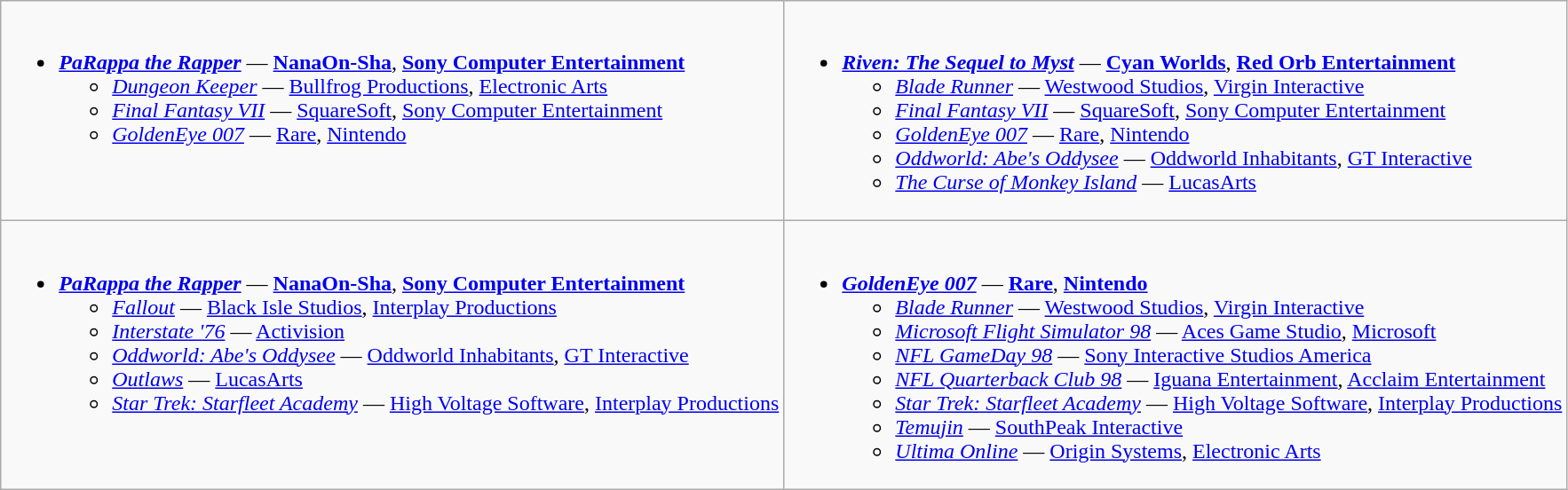<table class="wikitable">
<tr>
<td valign="top" width="50%"><br><ul><li><strong><em><a href='#'>PaRappa the Rapper</a></em></strong> — <strong><a href='#'>NanaOn-Sha</a></strong>, <strong><a href='#'>Sony Computer Entertainment</a></strong><ul><li><em><a href='#'>Dungeon Keeper</a></em> — <a href='#'>Bullfrog Productions</a>, <a href='#'>Electronic Arts</a></li><li><em><a href='#'>Final Fantasy VII</a></em> — <a href='#'>SquareSoft</a>, <a href='#'>Sony Computer Entertainment</a></li><li><em><a href='#'>GoldenEye 007</a></em> — <a href='#'>Rare</a>, <a href='#'>Nintendo</a></li></ul></li></ul></td>
<td valign="top" width="50%"><br><ul><li><strong><em><a href='#'>Riven: The Sequel to Myst</a></em></strong> — <strong><a href='#'>Cyan Worlds</a></strong>, <strong><a href='#'>Red Orb Entertainment</a></strong><ul><li><em><a href='#'>Blade Runner</a></em> — <a href='#'>Westwood Studios</a>, <a href='#'>Virgin Interactive</a></li><li><em><a href='#'>Final Fantasy VII</a></em> — <a href='#'>SquareSoft</a>, <a href='#'>Sony Computer Entertainment</a></li><li><em><a href='#'>GoldenEye 007</a></em> — <a href='#'>Rare</a>, <a href='#'>Nintendo</a></li><li><em><a href='#'>Oddworld: Abe's Oddysee</a></em> — <a href='#'>Oddworld Inhabitants</a>, <a href='#'>GT Interactive</a></li><li><em><a href='#'>The Curse of Monkey Island</a></em> — <a href='#'>LucasArts</a></li></ul></li></ul></td>
</tr>
<tr>
<td valign="top" width="50%"><br><ul><li><strong><em><a href='#'>PaRappa the Rapper</a></em></strong> — <strong><a href='#'>NanaOn-Sha</a></strong>, <strong><a href='#'>Sony Computer Entertainment</a></strong><ul><li><em><a href='#'>Fallout</a></em> — <a href='#'>Black Isle Studios</a>, <a href='#'>Interplay Productions</a></li><li><em><a href='#'>Interstate '76</a></em> — <a href='#'>Activision</a></li><li><em><a href='#'>Oddworld: Abe's Oddysee</a></em> — <a href='#'>Oddworld Inhabitants</a>, <a href='#'>GT Interactive</a></li><li><em><a href='#'>Outlaws</a></em> — <a href='#'>LucasArts</a></li><li><em><a href='#'>Star Trek: Starfleet Academy</a></em> — <a href='#'>High Voltage Software</a>, <a href='#'>Interplay Productions</a></li></ul></li></ul></td>
<td valign="top" width="50%"><br><ul><li><strong><em><a href='#'>GoldenEye 007</a></em></strong> — <strong><a href='#'>Rare</a></strong>, <strong><a href='#'>Nintendo</a></strong><ul><li><em><a href='#'>Blade Runner</a></em> — <a href='#'>Westwood Studios</a>, <a href='#'>Virgin Interactive</a></li><li><em><a href='#'>Microsoft Flight Simulator 98</a></em> — <a href='#'>Aces Game Studio</a>, <a href='#'>Microsoft</a></li><li><em><a href='#'>NFL GameDay 98</a></em> — <a href='#'>Sony Interactive Studios America</a></li><li><em><a href='#'>NFL Quarterback Club 98</a></em> — <a href='#'>Iguana Entertainment</a>, <a href='#'>Acclaim Entertainment</a></li><li><em><a href='#'>Star Trek: Starfleet Academy</a></em> — <a href='#'>High Voltage Software</a>, <a href='#'>Interplay Productions</a></li><li><em><a href='#'>Temujin</a></em> — <a href='#'>SouthPeak Interactive</a></li><li><em><a href='#'>Ultima Online</a></em> — <a href='#'>Origin Systems</a>, <a href='#'>Electronic Arts</a></li></ul></li></ul></td>
</tr>
</table>
